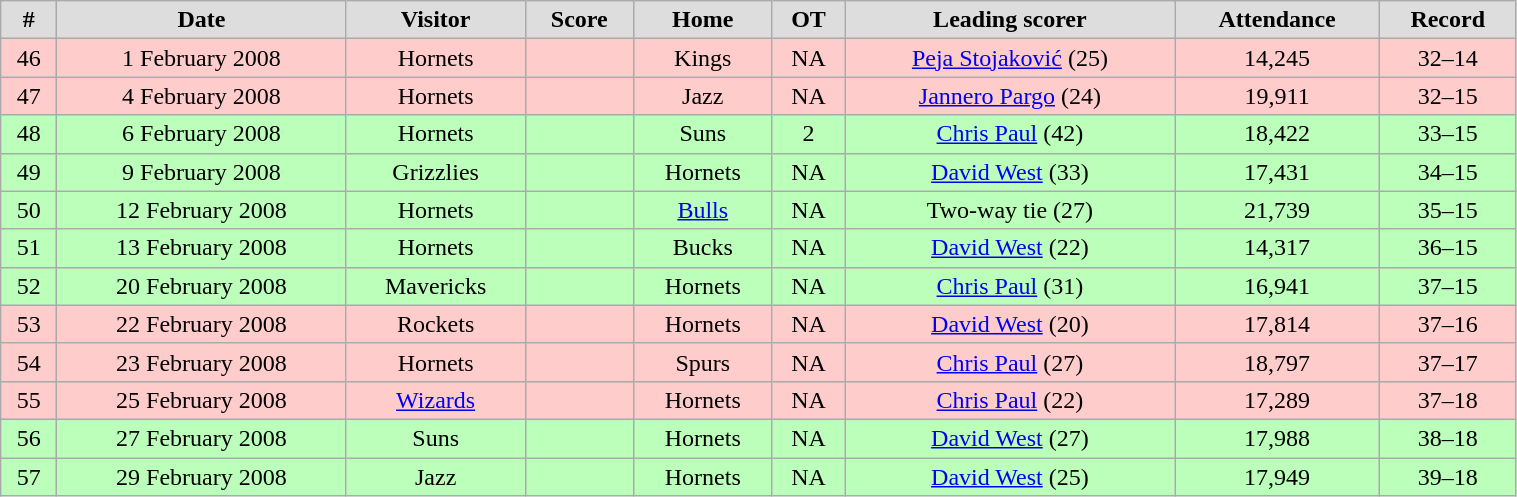<table class="wikitable" width="80%">
<tr align="center"  bgcolor="#dddddd">
<td><strong>#</strong></td>
<td><strong>Date</strong></td>
<td><strong>Visitor</strong></td>
<td><strong>Score</strong></td>
<td><strong>Home</strong></td>
<td><strong>OT</strong></td>
<td><strong>Leading scorer</strong></td>
<td><strong>Attendance</strong></td>
<td><strong>Record</strong></td>
</tr>
<tr align="center" bgcolor="#ffcccc">
<td>46</td>
<td>1 February 2008</td>
<td>Hornets</td>
<td></td>
<td>Kings</td>
<td>NA</td>
<td><a href='#'>Peja Stojaković</a> (25)</td>
<td>14,245</td>
<td>32–14</td>
</tr>
<tr align="center" bgcolor="#ffcccc">
<td>47</td>
<td>4 February 2008</td>
<td>Hornets</td>
<td></td>
<td>Jazz</td>
<td>NA</td>
<td><a href='#'>Jannero Pargo</a> (24)</td>
<td>19,911</td>
<td>32–15</td>
</tr>
<tr align="center" bgcolor="#bbffbb">
<td>48</td>
<td>6 February 2008</td>
<td>Hornets</td>
<td></td>
<td>Suns</td>
<td>2</td>
<td><a href='#'>Chris Paul</a> (42)</td>
<td>18,422</td>
<td>33–15</td>
</tr>
<tr align="center" bgcolor="#bbffbb">
<td>49</td>
<td>9 February 2008</td>
<td>Grizzlies</td>
<td></td>
<td>Hornets</td>
<td>NA</td>
<td><a href='#'>David West</a> (33)</td>
<td>17,431</td>
<td>34–15</td>
</tr>
<tr align="center" bgcolor="#bbffbb">
<td>50</td>
<td>12 February 2008</td>
<td>Hornets</td>
<td></td>
<td><a href='#'>Bulls</a></td>
<td>NA</td>
<td>Two-way tie (27)</td>
<td>21,739</td>
<td>35–15</td>
</tr>
<tr align="center" bgcolor="#bbffbb">
<td>51</td>
<td>13 February 2008</td>
<td>Hornets</td>
<td></td>
<td>Bucks</td>
<td>NA</td>
<td><a href='#'>David West</a> (22)</td>
<td>14,317</td>
<td>36–15</td>
</tr>
<tr align="center" bgcolor="#bbffbb">
<td>52</td>
<td>20 February 2008</td>
<td>Mavericks</td>
<td></td>
<td>Hornets</td>
<td>NA</td>
<td><a href='#'>Chris Paul</a> (31)</td>
<td>16,941</td>
<td>37–15</td>
</tr>
<tr align="center" bgcolor="#ffcccc">
<td>53</td>
<td>22 February 2008</td>
<td>Rockets</td>
<td></td>
<td>Hornets</td>
<td>NA</td>
<td><a href='#'>David West</a> (20)</td>
<td>17,814</td>
<td>37–16</td>
</tr>
<tr align="center" bgcolor="#ffcccc">
<td>54</td>
<td>23 February 2008</td>
<td>Hornets</td>
<td></td>
<td>Spurs</td>
<td>NA</td>
<td><a href='#'>Chris Paul</a> (27)</td>
<td>18,797</td>
<td>37–17</td>
</tr>
<tr align="center" bgcolor="#ffcccc">
<td>55</td>
<td>25 February 2008</td>
<td><a href='#'>Wizards</a></td>
<td></td>
<td>Hornets</td>
<td>NA</td>
<td><a href='#'>Chris Paul</a> (22)</td>
<td>17,289</td>
<td>37–18</td>
</tr>
<tr align="center" bgcolor="#bbffbb">
<td>56</td>
<td>27 February 2008</td>
<td>Suns</td>
<td></td>
<td>Hornets</td>
<td>NA</td>
<td><a href='#'>David West</a> (27)</td>
<td>17,988</td>
<td>38–18</td>
</tr>
<tr align="center" bgcolor="#bbffbb">
<td>57</td>
<td>29 February 2008</td>
<td>Jazz</td>
<td></td>
<td>Hornets</td>
<td>NA</td>
<td><a href='#'>David West</a> (25)</td>
<td>17,949</td>
<td>39–18</td>
</tr>
</table>
